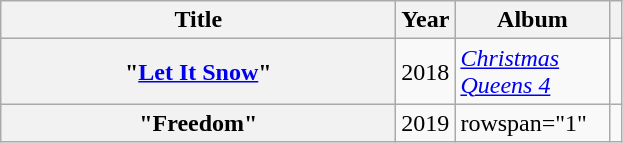<table class="wikitable plainrowheaders sortable" style="text-align:left;">
<tr>
<th scope="col"  style="width:16em;">Title</th>
<th scope="col"  style="width:2em;">Year</th>
<th scope="col"  style="width:6em;">Album</th>
<th rowspan="1"  style="text-align: center" class="unsortable"></th>
</tr>
<tr>
<th scope="row">"<a href='#'>Let It Snow</a>"</th>
<td rowspan="1">2018</td>
<td rowspan="1"><em><a href='#'>Christmas Queens 4</a></em></td>
<td style="text-align: center;"></td>
</tr>
<tr>
<th scope="row">"Freedom"</th>
<td rowspan="1">2019</td>
<td>rowspan="1" </td>
<td style="text-align: center;"></td>
</tr>
</table>
